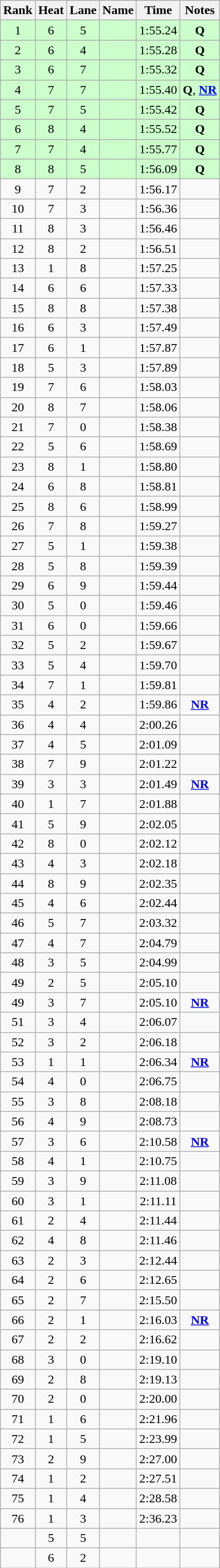<table class="wikitable sortable" style="text-align:center">
<tr>
<th>Rank</th>
<th>Heat</th>
<th>Lane</th>
<th>Name</th>
<th>Time</th>
<th>Notes</th>
</tr>
<tr bgcolor=ccffcc>
<td>1</td>
<td>6</td>
<td>5</td>
<td align=left></td>
<td>1:55.24</td>
<td><strong>Q</strong></td>
</tr>
<tr bgcolor=ccffcc>
<td>2</td>
<td>6</td>
<td>4</td>
<td align=left></td>
<td>1:55.28</td>
<td><strong>Q</strong></td>
</tr>
<tr bgcolor=ccffcc>
<td>3</td>
<td>6</td>
<td>7</td>
<td align=left></td>
<td>1:55.32</td>
<td><strong>Q</strong></td>
</tr>
<tr bgcolor=ccffcc>
<td>4</td>
<td>7</td>
<td>7</td>
<td align=left></td>
<td>1:55.40</td>
<td><strong>Q</strong>, <strong><a href='#'>NR</a></strong></td>
</tr>
<tr bgcolor=ccffcc>
<td>5</td>
<td>7</td>
<td>5</td>
<td align=left></td>
<td>1:55.42</td>
<td><strong>Q</strong></td>
</tr>
<tr bgcolor=ccffcc>
<td>6</td>
<td>8</td>
<td>4</td>
<td align=left></td>
<td>1:55.52</td>
<td><strong>Q</strong></td>
</tr>
<tr bgcolor=ccffcc>
<td>7</td>
<td>7</td>
<td>4</td>
<td align=left></td>
<td>1:55.77</td>
<td><strong>Q</strong></td>
</tr>
<tr bgcolor=ccffcc>
<td>8</td>
<td>8</td>
<td>5</td>
<td align=left></td>
<td>1:56.09</td>
<td><strong>Q</strong></td>
</tr>
<tr>
<td>9</td>
<td>7</td>
<td>2</td>
<td align=left></td>
<td>1:56.17</td>
<td></td>
</tr>
<tr>
<td>10</td>
<td>7</td>
<td>3</td>
<td align=left></td>
<td>1:56.36</td>
<td></td>
</tr>
<tr>
<td>11</td>
<td>8</td>
<td>3</td>
<td align=left></td>
<td>1:56.46</td>
<td></td>
</tr>
<tr>
<td>12</td>
<td>8</td>
<td>2</td>
<td align=left></td>
<td>1:56.51</td>
<td></td>
</tr>
<tr>
<td>13</td>
<td>1</td>
<td>8</td>
<td align=left></td>
<td>1:57.25</td>
<td></td>
</tr>
<tr>
<td>14</td>
<td>6</td>
<td>6</td>
<td align=left></td>
<td>1:57.33</td>
<td></td>
</tr>
<tr>
<td>15</td>
<td>8</td>
<td>8</td>
<td align=left></td>
<td>1:57.38</td>
<td></td>
</tr>
<tr>
<td>16</td>
<td>6</td>
<td>3</td>
<td align=left></td>
<td>1:57.49</td>
<td></td>
</tr>
<tr>
<td>17</td>
<td>6</td>
<td>1</td>
<td align=left></td>
<td>1:57.87</td>
<td></td>
</tr>
<tr>
<td>18</td>
<td>5</td>
<td>3</td>
<td align=left></td>
<td>1:57.89</td>
<td></td>
</tr>
<tr>
<td>19</td>
<td>7</td>
<td>6</td>
<td align=left></td>
<td>1:58.03</td>
<td></td>
</tr>
<tr>
<td>20</td>
<td>8</td>
<td>7</td>
<td align=left></td>
<td>1:58.06</td>
<td></td>
</tr>
<tr>
<td>21</td>
<td>7</td>
<td>0</td>
<td align=left></td>
<td>1:58.38</td>
<td></td>
</tr>
<tr>
<td>22</td>
<td>5</td>
<td>6</td>
<td align=left></td>
<td>1:58.69</td>
<td></td>
</tr>
<tr>
<td>23</td>
<td>8</td>
<td>1</td>
<td align=left></td>
<td>1:58.80</td>
<td></td>
</tr>
<tr>
<td>24</td>
<td>6</td>
<td>8</td>
<td align=left></td>
<td>1:58.81</td>
<td></td>
</tr>
<tr>
<td>25</td>
<td>8</td>
<td>6</td>
<td align=left></td>
<td>1:58.99</td>
<td></td>
</tr>
<tr>
<td>26</td>
<td>7</td>
<td>8</td>
<td align=left></td>
<td>1:59.27</td>
<td></td>
</tr>
<tr>
<td>27</td>
<td>5</td>
<td>1</td>
<td align=left></td>
<td>1:59.38</td>
<td></td>
</tr>
<tr>
<td>28</td>
<td>5</td>
<td>8</td>
<td align=left></td>
<td>1:59.39</td>
<td></td>
</tr>
<tr>
<td>29</td>
<td>6</td>
<td>9</td>
<td align=left></td>
<td>1:59.44</td>
<td></td>
</tr>
<tr>
<td>30</td>
<td>5</td>
<td>0</td>
<td align=left></td>
<td>1:59.46</td>
<td></td>
</tr>
<tr>
<td>31</td>
<td>6</td>
<td>0</td>
<td align=left></td>
<td>1:59.66</td>
<td></td>
</tr>
<tr>
<td>32</td>
<td>5</td>
<td>2</td>
<td align=left></td>
<td>1:59.67</td>
<td></td>
</tr>
<tr>
<td>33</td>
<td>5</td>
<td>4</td>
<td align=left></td>
<td>1:59.70</td>
<td></td>
</tr>
<tr>
<td>34</td>
<td>7</td>
<td>1</td>
<td align=left></td>
<td>1:59.81</td>
<td></td>
</tr>
<tr>
<td>35</td>
<td>4</td>
<td>2</td>
<td align=left></td>
<td>1:59.86</td>
<td><strong><a href='#'>NR</a></strong></td>
</tr>
<tr>
<td>36</td>
<td>4</td>
<td>4</td>
<td align=left></td>
<td>2:00.26</td>
<td></td>
</tr>
<tr>
<td>37</td>
<td>4</td>
<td>5</td>
<td align=left></td>
<td>2:01.09</td>
<td></td>
</tr>
<tr>
<td>38</td>
<td>7</td>
<td>9</td>
<td align=left></td>
<td>2:01.22</td>
<td></td>
</tr>
<tr>
<td>39</td>
<td>3</td>
<td>3</td>
<td align=left></td>
<td>2:01.49</td>
<td><strong><a href='#'>NR</a></strong></td>
</tr>
<tr>
<td>40</td>
<td>1</td>
<td>7</td>
<td align=left></td>
<td>2:01.88</td>
<td></td>
</tr>
<tr>
<td>41</td>
<td>5</td>
<td>9</td>
<td align=left></td>
<td>2:02.05</td>
<td></td>
</tr>
<tr>
<td>42</td>
<td>8</td>
<td>0</td>
<td align=left></td>
<td>2:02.12</td>
<td></td>
</tr>
<tr>
<td>43</td>
<td>4</td>
<td>3</td>
<td align=left></td>
<td>2:02.18</td>
<td></td>
</tr>
<tr>
<td>44</td>
<td>8</td>
<td>9</td>
<td align=left></td>
<td>2:02.35</td>
<td></td>
</tr>
<tr>
<td>45</td>
<td>4</td>
<td>6</td>
<td align=left></td>
<td>2:02.44</td>
<td></td>
</tr>
<tr>
<td>46</td>
<td>5</td>
<td>7</td>
<td align=left></td>
<td>2:03.32</td>
<td></td>
</tr>
<tr>
<td>47</td>
<td>4</td>
<td>7</td>
<td align=left></td>
<td>2:04.79</td>
<td></td>
</tr>
<tr>
<td>48</td>
<td>3</td>
<td>5</td>
<td align=left></td>
<td>2:04.99</td>
<td></td>
</tr>
<tr>
<td>49</td>
<td>2</td>
<td>5</td>
<td align=left></td>
<td>2:05.10</td>
<td></td>
</tr>
<tr>
<td>49</td>
<td>3</td>
<td>7</td>
<td align=left></td>
<td>2:05.10</td>
<td><strong><a href='#'>NR</a></strong></td>
</tr>
<tr>
<td>51</td>
<td>3</td>
<td>4</td>
<td align=left></td>
<td>2:06.07</td>
<td></td>
</tr>
<tr>
<td>52</td>
<td>3</td>
<td>2</td>
<td align=left></td>
<td>2:06.18</td>
<td></td>
</tr>
<tr>
<td>53</td>
<td>1</td>
<td>1</td>
<td align=left></td>
<td>2:06.34</td>
<td><strong><a href='#'>NR</a></strong></td>
</tr>
<tr>
<td>54</td>
<td>4</td>
<td>0</td>
<td align=left></td>
<td>2:06.75</td>
<td></td>
</tr>
<tr>
<td>55</td>
<td>3</td>
<td>8</td>
<td align=left></td>
<td>2:08.18</td>
<td></td>
</tr>
<tr>
<td>56</td>
<td>4</td>
<td>9</td>
<td align=left></td>
<td>2:08.73</td>
<td></td>
</tr>
<tr>
<td>57</td>
<td>3</td>
<td>6</td>
<td align=left></td>
<td>2:10.58</td>
<td><strong><a href='#'>NR</a></strong></td>
</tr>
<tr>
<td>58</td>
<td>4</td>
<td>1</td>
<td align=left></td>
<td>2:10.75</td>
<td></td>
</tr>
<tr>
<td>59</td>
<td>3</td>
<td>9</td>
<td align=left></td>
<td>2:11.08</td>
<td></td>
</tr>
<tr>
<td>60</td>
<td>3</td>
<td>1</td>
<td align=left></td>
<td>2:11.11</td>
<td></td>
</tr>
<tr>
<td>61</td>
<td>2</td>
<td>4</td>
<td align=left></td>
<td>2:11.44</td>
<td></td>
</tr>
<tr>
<td>62</td>
<td>4</td>
<td>8</td>
<td align=left></td>
<td>2:11.46</td>
<td></td>
</tr>
<tr>
<td>63</td>
<td>2</td>
<td>3</td>
<td align=left></td>
<td>2:12.44</td>
<td></td>
</tr>
<tr>
<td>64</td>
<td>2</td>
<td>6</td>
<td align=left></td>
<td>2:12.65</td>
<td></td>
</tr>
<tr>
<td>65</td>
<td>2</td>
<td>7</td>
<td align=left></td>
<td>2:15.50</td>
<td></td>
</tr>
<tr>
<td>66</td>
<td>2</td>
<td>1</td>
<td align=left></td>
<td>2:16.03</td>
<td><strong><a href='#'>NR</a></strong></td>
</tr>
<tr>
<td>67</td>
<td>2</td>
<td>2</td>
<td align=left></td>
<td>2:16.62</td>
<td></td>
</tr>
<tr>
<td>68</td>
<td>3</td>
<td>0</td>
<td align=left></td>
<td>2:19.10</td>
<td></td>
</tr>
<tr>
<td>69</td>
<td>2</td>
<td>8</td>
<td align=left></td>
<td>2:19.13</td>
<td></td>
</tr>
<tr>
<td>70</td>
<td>2</td>
<td>0</td>
<td align=left></td>
<td>2:20.00</td>
<td></td>
</tr>
<tr>
<td>71</td>
<td>1</td>
<td>6</td>
<td align=left></td>
<td>2:21.96</td>
<td></td>
</tr>
<tr>
<td>72</td>
<td>1</td>
<td>5</td>
<td align=left></td>
<td>2:23.99</td>
<td></td>
</tr>
<tr>
<td>73</td>
<td>2</td>
<td>9</td>
<td align=left></td>
<td>2:27.00</td>
<td></td>
</tr>
<tr>
<td>74</td>
<td>1</td>
<td>2</td>
<td align=left></td>
<td>2:27.51</td>
<td></td>
</tr>
<tr>
<td>75</td>
<td>1</td>
<td>4</td>
<td align=left></td>
<td>2:28.58</td>
<td></td>
</tr>
<tr>
<td>76</td>
<td>1</td>
<td>3</td>
<td align=left></td>
<td>2:36.23</td>
<td></td>
</tr>
<tr>
<td></td>
<td>5</td>
<td>5</td>
<td align=left></td>
<td></td>
<td></td>
</tr>
<tr>
<td></td>
<td>6</td>
<td>2</td>
<td align=left></td>
<td></td>
<td></td>
</tr>
</table>
